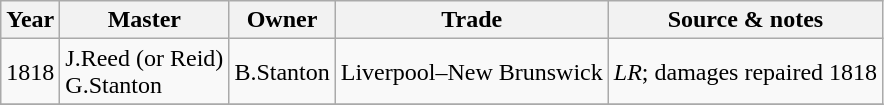<table class=" wikitable">
<tr>
<th>Year</th>
<th>Master</th>
<th>Owner</th>
<th>Trade</th>
<th>Source & notes</th>
</tr>
<tr>
<td>1818</td>
<td>J.Reed (or Reid)<br>G.Stanton</td>
<td>B.Stanton</td>
<td>Liverpool–New Brunswick</td>
<td><em>LR</em>; damages repaired 1818</td>
</tr>
<tr>
</tr>
</table>
